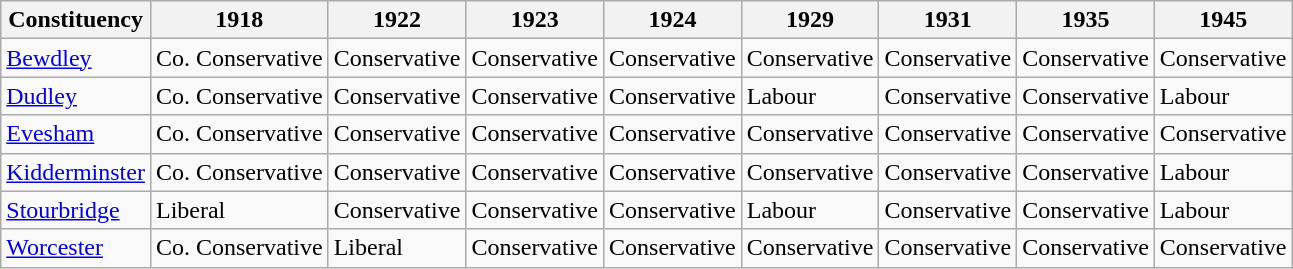<table class="wikitable sortable">
<tr>
<th>Constituency</th>
<th>1918</th>
<th>1922</th>
<th>1923</th>
<th>1924</th>
<th>1929</th>
<th>1931</th>
<th>1935</th>
<th>1945</th>
</tr>
<tr>
<td><a href='#'>Bewdley</a></td>
<td bgcolor=>Co. Conservative</td>
<td bgcolor=>Conservative</td>
<td bgcolor=>Conservative</td>
<td bgcolor=>Conservative</td>
<td bgcolor=>Conservative</td>
<td bgcolor=>Conservative</td>
<td bgcolor=>Conservative</td>
<td bgcolor=>Conservative</td>
</tr>
<tr>
<td><a href='#'>Dudley</a></td>
<td bgcolor=>Co. Conservative</td>
<td bgcolor=>Conservative</td>
<td bgcolor=>Conservative</td>
<td bgcolor=>Conservative</td>
<td bgcolor=>Labour</td>
<td bgcolor=>Conservative</td>
<td bgcolor=>Conservative</td>
<td bgcolor=>Labour</td>
</tr>
<tr>
<td><a href='#'>Evesham</a></td>
<td bgcolor=>Co. Conservative</td>
<td bgcolor=>Conservative</td>
<td bgcolor=>Conservative</td>
<td bgcolor=>Conservative</td>
<td bgcolor=>Conservative</td>
<td bgcolor=>Conservative</td>
<td bgcolor=>Conservative</td>
<td bgcolor=>Conservative</td>
</tr>
<tr>
<td><a href='#'>Kidderminster</a></td>
<td bgcolor=>Co. Conservative</td>
<td bgcolor=>Conservative</td>
<td bgcolor=>Conservative</td>
<td bgcolor=>Conservative</td>
<td bgcolor=>Conservative</td>
<td bgcolor=>Conservative</td>
<td bgcolor=>Conservative</td>
<td bgcolor=>Labour</td>
</tr>
<tr>
<td><a href='#'>Stourbridge</a></td>
<td bgcolor=>Liberal</td>
<td bgcolor=>Conservative</td>
<td bgcolor=>Conservative</td>
<td bgcolor=>Conservative</td>
<td bgcolor=>Labour</td>
<td bgcolor=>Conservative</td>
<td bgcolor=>Conservative</td>
<td bgcolor=>Labour</td>
</tr>
<tr>
<td><a href='#'>Worcester</a></td>
<td bgcolor=>Co. Conservative</td>
<td bgcolor=>Liberal</td>
<td bgcolor=>Conservative</td>
<td bgcolor=>Conservative</td>
<td bgcolor=>Conservative</td>
<td bgcolor=>Conservative</td>
<td bgcolor=>Conservative</td>
<td bgcolor=>Conservative</td>
</tr>
</table>
